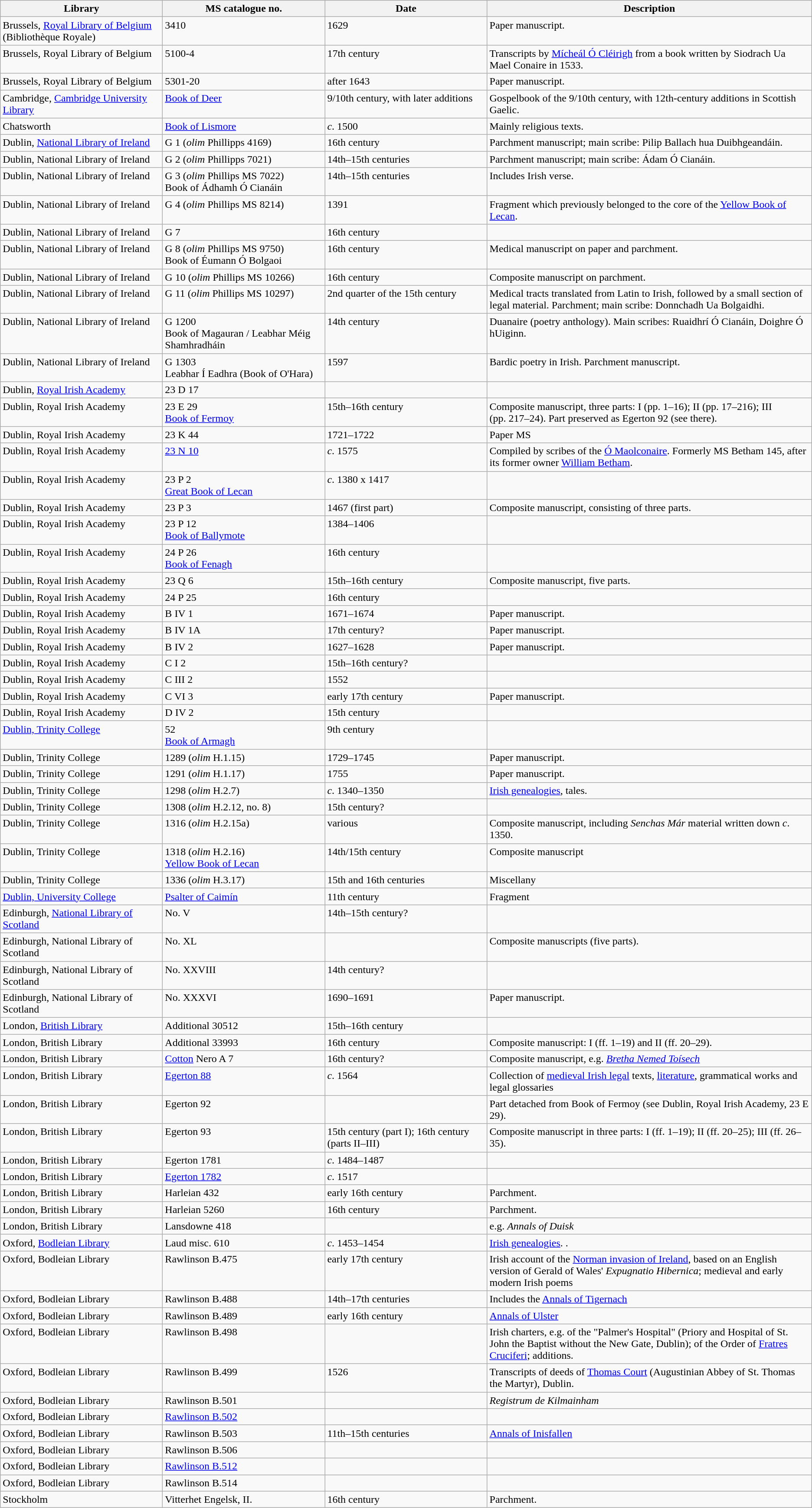<table class="wikitable sortable">
<tr>
<th width="20%">Library</th>
<th width="20%">MS catalogue no.</th>
<th width="20%">Date</th>
<th width="40%">Description</th>
</tr>
<tr valign="top">
<td>Brussels, <a href='#'>Royal Library of Belgium</a> (Bibliothèque Royale)</td>
<td>3410</td>
<td>1629</td>
<td>Paper manuscript.</td>
</tr>
<tr valign="top">
<td>Brussels, Royal Library of Belgium</td>
<td>5100-4</td>
<td>17th century</td>
<td>Transcripts by <a href='#'>Mícheál Ó Cléirigh</a> from a book written by Siodrach Ua Mael Conaire in 1533.</td>
</tr>
<tr valign="top">
<td>Brussels, Royal Library of Belgium</td>
<td>5301-20</td>
<td>after 1643</td>
<td>Paper manuscript.</td>
</tr>
<tr valign="top">
<td>Cambridge, <a href='#'>Cambridge University Library</a></td>
<td><a href='#'>Book of Deer</a></td>
<td>9/10th century, with later additions</td>
<td>Gospelbook of the 9/10th century, with 12th-century additions in Scottish Gaelic.  </td>
</tr>
<tr valign="top">
<td>Chatsworth</td>
<td><a href='#'>Book of Lismore</a></td>
<td><em>c</em>. 1500</td>
<td>Mainly religious texts.</td>
</tr>
<tr valign="top">
<td>Dublin, <a href='#'>National Library of Ireland</a></td>
<td>G 1 (<em>olim</em> Phillipps 4169)</td>
<td>16th century</td>
<td>Parchment manuscript; main scribe: Pilip Ballach hua Duibhgeandáin.</td>
</tr>
<tr valign="top">
<td>Dublin, National Library of Ireland</td>
<td>G 2 (<em>olim</em> Phillipps 7021)</td>
<td>14th–15th centuries</td>
<td>Parchment manuscript; main scribe: Ádam Ó Cianáin.</td>
</tr>
<tr valign="top">
<td>Dublin, National Library of Ireland</td>
<td>G 3 (<em>olim</em> Phillips MS 7022)<br>Book of Ádhamh Ó Cianáin</td>
<td>14th–15th centuries</td>
<td>Includes Irish verse.</td>
</tr>
<tr valign="top">
<td>Dublin, National Library of Ireland</td>
<td>G 4 (<em>olim</em> Phillips MS 8214)</td>
<td>1391</td>
<td>Fragment which previously belonged to the core of the <a href='#'>Yellow Book of Lecan</a>.</td>
</tr>
<tr valign="top">
<td>Dublin, National Library of Ireland</td>
<td>G 7</td>
<td>16th century</td>
<td></td>
</tr>
<tr valign="top">
<td>Dublin, National Library of Ireland</td>
<td>G 8 (<em>olim</em> Phillips MS 9750)<br>Book of Éumann Ó Bolgaoi</td>
<td>16th century</td>
<td>Medical manuscript on paper and parchment.</td>
</tr>
<tr valign="top">
<td>Dublin, National Library of Ireland</td>
<td>G 10 (<em>olim</em> Phillips MS 10266)</td>
<td>16th century</td>
<td>Composite manuscript on parchment.</td>
</tr>
<tr valign="top">
<td>Dublin, National Library of Ireland</td>
<td>G 11 (<em>olim</em> Phillips MS 10297)</td>
<td>2nd quarter of the 15th century</td>
<td>Medical tracts translated from Latin to Irish, followed by a small section of legal material. Parchment; main scribe: Donnchadh Ua Bolgaidhi.</td>
</tr>
<tr valign="top">
<td>Dublin, National Library of Ireland</td>
<td>G 1200<br>Book of Magauran / Leabhar Méig Shamhradháin</td>
<td>14th century</td>
<td>Duanaire (poetry anthology). Main scribes: Ruaidhrí Ó Cianáin, Doighre Ó hUiginn.</td>
</tr>
<tr valign="top">
<td>Dublin, National Library of Ireland</td>
<td>G 1303<br>Leabhar Í Eadhra (Book of O'Hara)</td>
<td>1597</td>
<td>Bardic poetry in Irish. Parchment manuscript.</td>
</tr>
<tr valign="top">
<td>Dublin, <a href='#'>Royal Irish Academy</a></td>
<td>23 D 17</td>
<td></td>
<td></td>
</tr>
<tr valign="top">
<td>Dublin, Royal Irish Academy</td>
<td>23 E 29<br><a href='#'>Book of Fermoy</a></td>
<td>15th–16th century</td>
<td>Composite manuscript, three parts: I (pp. 1–16); II (pp. 17–216); III (pp. 217–24). Part preserved as Egerton 92 (see there).</td>
</tr>
<tr valign="top">
<td>Dublin, Royal Irish Academy</td>
<td>23 K 44</td>
<td>1721–1722</td>
<td>Paper MS</td>
</tr>
<tr valign="top">
<td>Dublin, Royal Irish Academy</td>
<td><a href='#'>23 N 10</a></td>
<td><em>c</em>. 1575</td>
<td>Compiled by scribes of the <a href='#'>Ó Maolconaire</a>. Formerly MS Betham 145, after its former owner <a href='#'>William Betham</a>.</td>
</tr>
<tr valign="top">
<td>Dublin, Royal Irish Academy</td>
<td>23 P 2 <br><a href='#'>Great Book of Lecan</a></td>
<td><em>c</em>. 1380 x 1417</td>
<td></td>
</tr>
<tr valign="top">
<td>Dublin, Royal Irish Academy</td>
<td>23 P 3</td>
<td>1467 (first part)</td>
<td>Composite manuscript, consisting of three parts.</td>
</tr>
<tr valign="top">
<td>Dublin, Royal Irish Academy</td>
<td>23 P 12<br><a href='#'>Book of Ballymote</a></td>
<td>1384–1406</td>
<td></td>
</tr>
<tr valign="top">
<td>Dublin, Royal Irish Academy</td>
<td>24 P 26<br><a href='#'>Book of Fenagh</a></td>
<td>16th century</td>
<td></td>
</tr>
<tr valign="top">
<td>Dublin, Royal Irish Academy</td>
<td>23 Q 6</td>
<td>15th–16th century</td>
<td>Composite manuscript, five parts.</td>
</tr>
<tr valign="top">
<td>Dublin, Royal Irish Academy</td>
<td>24 P 25</td>
<td>16th century</td>
<td></td>
</tr>
<tr valign="top">
<td>Dublin, Royal Irish Academy</td>
<td>B IV 1</td>
<td>1671–1674</td>
<td>Paper manuscript.</td>
</tr>
<tr valign="top">
<td>Dublin, Royal Irish Academy</td>
<td>B IV 1A</td>
<td>17th century?</td>
<td>Paper manuscript.</td>
</tr>
<tr valign="top">
<td>Dublin, Royal Irish Academy</td>
<td>B IV 2</td>
<td>1627–1628</td>
<td>Paper manuscript.</td>
</tr>
<tr valign="top">
<td>Dublin, Royal Irish Academy</td>
<td>C I 2</td>
<td>15th–16th century?</td>
<td></td>
</tr>
<tr valign="top">
<td>Dublin, Royal Irish Academy</td>
<td>C III 2</td>
<td>1552</td>
<td></td>
</tr>
<tr valign="top">
<td>Dublin, Royal Irish Academy</td>
<td>C VI 3</td>
<td>early 17th century</td>
<td>Paper manuscript.</td>
</tr>
<tr valign="top">
<td>Dublin, Royal Irish Academy</td>
<td>D IV 2</td>
<td>15th century</td>
<td></td>
</tr>
<tr valign="top">
<td><a href='#'>Dublin, Trinity College</a></td>
<td>52<br><a href='#'>Book of Armagh</a></td>
<td>9th century</td>
<td></td>
</tr>
<tr valign="top">
<td>Dublin, Trinity College</td>
<td>1289 (<em>olim</em> H.1.15)</td>
<td>1729–1745</td>
<td>Paper manuscript.</td>
</tr>
<tr valign="top">
<td>Dublin, Trinity College</td>
<td>1291 (<em>olim</em> H.1.17)</td>
<td>1755</td>
<td>Paper manuscript.</td>
</tr>
<tr valign="top">
<td>Dublin, Trinity College</td>
<td>1298 (<em>olim</em> H.2.7)</td>
<td><em>c</em>. 1340–1350</td>
<td><a href='#'>Irish genealogies</a>, tales.</td>
</tr>
<tr valign="top">
<td>Dublin, Trinity College</td>
<td>1308 (<em>olim</em> H.2.12, no. 8)</td>
<td>15th century?</td>
<td></td>
</tr>
<tr valign="top">
<td>Dublin, Trinity College</td>
<td>1316 (<em>olim</em> H.2.15a)</td>
<td>various</td>
<td>Composite manuscript, including <em>Senchas Már</em> material written down <em>c</em>. 1350.</td>
</tr>
<tr valign="top">
<td>Dublin, Trinity College</td>
<td>1318 (<em>olim</em> H.2.16)<br><a href='#'>Yellow Book of Lecan</a></td>
<td>14th/15th century</td>
<td>Composite manuscript</td>
</tr>
<tr valign="top">
<td>Dublin, Trinity College</td>
<td>1336 (<em>olim</em> H.3.17)</td>
<td>15th and 16th centuries</td>
<td>Miscellany</td>
</tr>
<tr valign="top">
<td><a href='#'>Dublin, University College</a></td>
<td><a href='#'>Psalter of Caimín</a></td>
<td>11th century</td>
<td>Fragment</td>
</tr>
<tr valign="top">
<td>Edinburgh, <a href='#'>National Library of Scotland</a></td>
<td>No. V</td>
<td>14th–15th century?</td>
<td></td>
</tr>
<tr valign="top">
<td>Edinburgh, National Library of Scotland</td>
<td>No. XL</td>
<td></td>
<td>Composite manuscripts (five parts).</td>
</tr>
<tr valign="top">
<td>Edinburgh, National Library of Scotland</td>
<td>No. XXVIII</td>
<td>14th century?</td>
<td></td>
</tr>
<tr valign="top">
<td>Edinburgh, National Library of Scotland</td>
<td>No. XXXVI</td>
<td>1690–1691</td>
<td>Paper manuscript.</td>
</tr>
<tr valign="top">
<td>London, <a href='#'>British Library</a></td>
<td>Additional 30512</td>
<td>15th–16th century</td>
<td></td>
</tr>
<tr valign="top">
<td>London, British Library</td>
<td>Additional 33993</td>
<td>16th century</td>
<td>Composite manuscript: I (ff. 1–19) and II (ff. 20–29).</td>
</tr>
<tr valign="top">
<td>London, British Library</td>
<td><a href='#'>Cotton</a> Nero A 7</td>
<td>16th century?</td>
<td>Composite manuscript, e.g. <em><a href='#'>Bretha Nemed Toísech</a></em></td>
</tr>
<tr valign="top">
<td>London, British Library</td>
<td><a href='#'>Egerton 88</a></td>
<td><em>c</em>. 1564</td>
<td>Collection of <a href='#'>medieval Irish legal</a> texts, <a href='#'>literature</a>, grammatical works and legal glossaries</td>
</tr>
<tr valign="top">
<td>London, British Library</td>
<td>Egerton 92</td>
<td></td>
<td>Part detached from Book of Fermoy (see Dublin, Royal Irish Academy, 23 E 29).</td>
</tr>
<tr valign="top">
<td>London, British Library</td>
<td>Egerton 93</td>
<td>15th century (part I); 16th century (parts II–III)</td>
<td>Composite manuscript in three parts: I (ff. 1–19); II (ff. 20–25); III (ff. 26–35).</td>
</tr>
<tr valign="top">
<td>London, British Library</td>
<td>Egerton 1781</td>
<td><em>c</em>. 1484–1487</td>
<td></td>
</tr>
<tr valign="top">
<td>London, British Library</td>
<td><a href='#'>Egerton 1782</a></td>
<td><em>c</em>. 1517</td>
<td></td>
</tr>
<tr valign="top">
<td>London, British Library</td>
<td>Harleian 432</td>
<td>early 16th century</td>
<td>Parchment.</td>
</tr>
<tr valign="top">
<td>London, British Library</td>
<td>Harleian 5260</td>
<td>16th century</td>
<td>Parchment.</td>
</tr>
<tr valign="top">
<td>London, British Library</td>
<td>Lansdowne 418</td>
<td></td>
<td>e.g. <em>Annals of Duisk</em></td>
</tr>
<tr valign="top">
<td>Oxford, <a href='#'>Bodleian Library</a></td>
<td>Laud misc. 610</td>
<td><em>c</em>. 1453–1454</td>
<td><a href='#'>Irish genealogies</a>. .</td>
</tr>
<tr valign="top">
<td>Oxford, Bodleian Library</td>
<td>Rawlinson B.475</td>
<td>early 17th century</td>
<td>Irish account of the <a href='#'>Norman invasion of Ireland</a>, based on an English version of Gerald of Wales' <em>Expugnatio Hibernica</em>; medieval and early modern Irish poems</td>
</tr>
<tr valign="top">
<td>Oxford, Bodleian Library</td>
<td>Rawlinson B.488</td>
<td>14th–17th centuries</td>
<td>Includes the <a href='#'>Annals of Tigernach</a></td>
</tr>
<tr valign="top">
<td>Oxford, Bodleian Library</td>
<td>Rawlinson B.489</td>
<td>early 16th century</td>
<td><a href='#'>Annals of Ulster</a></td>
</tr>
<tr valign="top">
<td>Oxford, Bodleian Library</td>
<td>Rawlinson B.498</td>
<td></td>
<td>Irish charters, e.g. of the "Palmer's Hospital" (Priory and Hospital of St. John the Baptist without the New Gate, Dublin); of the Order of <a href='#'>Fratres Cruciferi</a>; additions.</td>
</tr>
<tr valign="top">
<td>Oxford, Bodleian Library</td>
<td>Rawlinson B.499</td>
<td>1526</td>
<td>Transcripts of deeds of <a href='#'>Thomas Court</a> (Augustinian Abbey of St. Thomas the Martyr), Dublin.</td>
</tr>
<tr valign="top">
<td>Oxford, Bodleian Library</td>
<td>Rawlinson B.501</td>
<td></td>
<td><em>Registrum de Kilmainham</em></td>
</tr>
<tr valign="top">
<td>Oxford, Bodleian Library</td>
<td><a href='#'>Rawlinson B.502</a></td>
<td></td>
<td></td>
</tr>
<tr valign="top">
<td>Oxford, Bodleian Library</td>
<td>Rawlinson B.503</td>
<td>11th–15th centuries</td>
<td><a href='#'>Annals of Inisfallen</a></td>
</tr>
<tr valign="top">
<td>Oxford, Bodleian Library</td>
<td>Rawlinson B.506</td>
<td></td>
<td></td>
</tr>
<tr valign="top">
<td>Oxford, Bodleian Library</td>
<td><a href='#'>Rawlinson B.512</a></td>
<td></td>
<td></td>
</tr>
<tr valign="top">
<td>Oxford, Bodleian Library</td>
<td>Rawlinson B.514</td>
<td></td>
<td></td>
</tr>
<tr valign="top">
<td>Stockholm</td>
<td>Vitterhet Engelsk, II.</td>
<td>16th century</td>
<td>Parchment.</td>
</tr>
</table>
